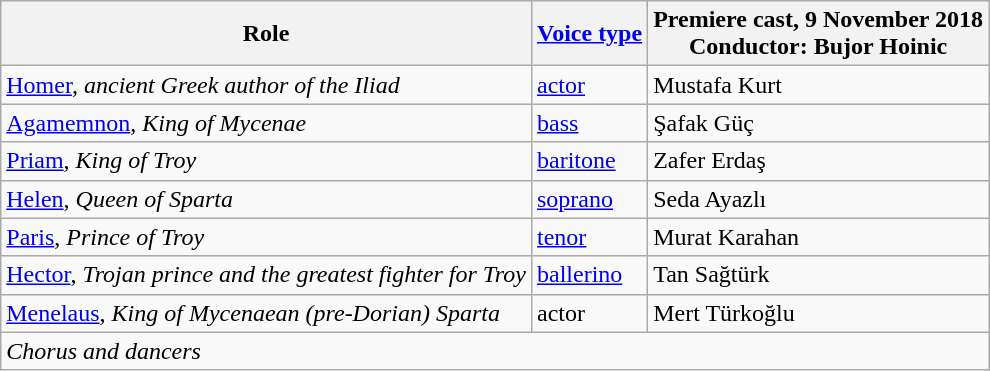<table class="wikitable">
<tr>
<th>Role</th>
<th><a href='#'>Voice type</a></th>
<th>Premiere cast, 9 November 2018<br>Conductor: Bujor Hoinic</th>
</tr>
<tr>
<td><a href='#'>Homer</a>, <em>ancient Greek author of the Iliad</em></td>
<td><a href='#'>actor</a></td>
<td>Mustafa Kurt</td>
</tr>
<tr>
<td><a href='#'>Agamemnon</a>, <em>King of Mycenae</em></td>
<td><a href='#'>bass</a></td>
<td>Şafak Güç</td>
</tr>
<tr>
<td><a href='#'>Priam</a>, <em>King of Troy</em></td>
<td><a href='#'>baritone</a></td>
<td>Zafer Erdaş</td>
</tr>
<tr>
<td><a href='#'>Helen</a>, <em>Queen of Sparta</em></td>
<td><a href='#'>soprano</a></td>
<td>Seda Ayazlı</td>
</tr>
<tr>
<td><a href='#'>Paris</a>, <em>Prince of Troy</em></td>
<td><a href='#'>tenor</a></td>
<td>Murat Karahan</td>
</tr>
<tr>
<td><a href='#'>Hector</a>, <em>Trojan prince and the greatest fighter for Troy</em></td>
<td><a href='#'>ballerino</a></td>
<td>Tan Sağtürk</td>
</tr>
<tr>
<td><a href='#'>Menelaus</a>, <em>King of Mycenaean (pre-Dorian) Sparta</em></td>
<td>actor</td>
<td>Mert Türkoğlu</td>
</tr>
<tr>
<td colspan="3"><em>Chorus and dancers</em></td>
</tr>
</table>
